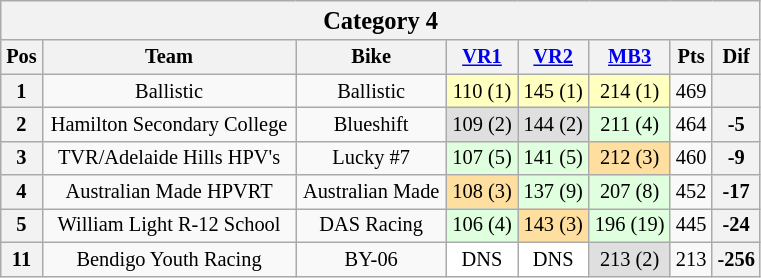<table class="wikitable collapsible collapsed" style="font-size: 85%; text-align:center">
<tr>
<th colspan="8" width="500"><big>Category 4</big></th>
</tr>
<tr>
<th valign="middle">Pos</th>
<th valign="middle">Team</th>
<th valign="middle">Bike</th>
<th><a href='#'>VR1</a><br></th>
<th><a href='#'>VR2</a><br></th>
<th><a href='#'>MB3</a><br></th>
<th valign="middle">Pts</th>
<th valign="middle">Dif</th>
</tr>
<tr>
<th>1</th>
<td> Ballistic</td>
<td>Ballistic</td>
<td bgcolor="#FFFFBF">110 (1)</td>
<td bgcolor="#FFFFBF">145 (1)</td>
<td bgcolor="#FFFFBF">214 (1)</td>
<td>469</td>
<th></th>
</tr>
<tr>
<th>2</th>
<td> Hamilton Secondary College</td>
<td>Blueshift</td>
<td bgcolor="#dfdfdf">109 (2)</td>
<td bgcolor="#dfdfdf">144 (2)</td>
<td bgcolor="#dfffdf">211 (4)</td>
<td>464</td>
<th>-5</th>
</tr>
<tr>
<th>3</th>
<td> TVR/Adelaide Hills HPV's</td>
<td>Lucky #7</td>
<td bgcolor="#dfffdf">107 (5)</td>
<td bgcolor="#dfffdf">141 (5)</td>
<td bgcolor="#ffdf9f">212 (3)</td>
<td>460</td>
<th>-9</th>
</tr>
<tr>
<th>4</th>
<td> Australian Made HPVRT</td>
<td>Australian Made</td>
<td bgcolor="#ffdf9f">108 (3)</td>
<td bgcolor="#dfffdf">137 (9)</td>
<td bgcolor="#dfffdf">207 (8)</td>
<td>452</td>
<th>-17</th>
</tr>
<tr>
<th>5</th>
<td> William Light R-12 School</td>
<td>DAS Racing</td>
<td bgcolor="#dfffdf">106 (4)</td>
<td bgcolor="#ffdf9f">143 (3)</td>
<td bgcolor="#dfffdf">196 (19)</td>
<td>445</td>
<th>-24</th>
</tr>
<tr>
<th>11</th>
<td> Bendigo Youth Racing</td>
<td>BY-06</td>
<td bgcolor="#ffffff">DNS</td>
<td bgcolor="#ffffff">DNS</td>
<td bgcolor="#dfdfdf">213 (2)</td>
<td>213</td>
<th>-256</th>
</tr>
</table>
